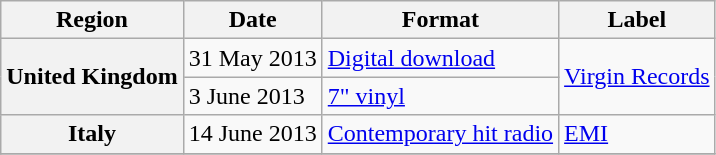<table class="wikitable plainrowheaders">
<tr>
<th>Region</th>
<th>Date</th>
<th>Format</th>
<th>Label</th>
</tr>
<tr>
<th scope="row" rowspan="2">United Kingdom</th>
<td>31 May 2013</td>
<td><a href='#'>Digital download</a></td>
<td rowspan="2"><a href='#'>Virgin Records</a></td>
</tr>
<tr>
<td>3 June 2013</td>
<td><a href='#'>7" vinyl</a></td>
</tr>
<tr>
<th scope="row">Italy</th>
<td>14 June 2013</td>
<td><a href='#'>Contemporary hit radio</a></td>
<td><a href='#'>EMI</a></td>
</tr>
<tr>
</tr>
</table>
